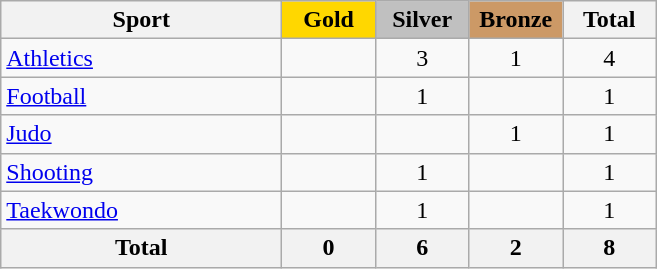<table class="wikitable sortable" style="text-align:center;">
<tr>
<th width=180>Sport</th>
<th scope="col" style="background:gold; width:55px;">Gold</th>
<th scope="col" style="background:silver; width:55px;">Silver</th>
<th scope="col" style="background:#cc9966; width:55px;">Bronze</th>
<th width=55>Total</th>
</tr>
<tr>
<td align=left><a href='#'>Athletics</a></td>
<td></td>
<td>3</td>
<td>1</td>
<td>4</td>
</tr>
<tr>
<td align=left><a href='#'>Football</a></td>
<td></td>
<td>1</td>
<td></td>
<td>1</td>
</tr>
<tr>
<td align=left><a href='#'>Judo</a></td>
<td></td>
<td></td>
<td>1</td>
<td>1</td>
</tr>
<tr>
<td align=left><a href='#'>Shooting</a></td>
<td></td>
<td>1</td>
<td></td>
<td>1</td>
</tr>
<tr>
<td align=left><a href='#'>Taekwondo</a></td>
<td></td>
<td>1</td>
<td></td>
<td>1</td>
</tr>
<tr class="sortbottom">
<th>Total</th>
<th>0</th>
<th>6</th>
<th>2</th>
<th>8</th>
</tr>
</table>
